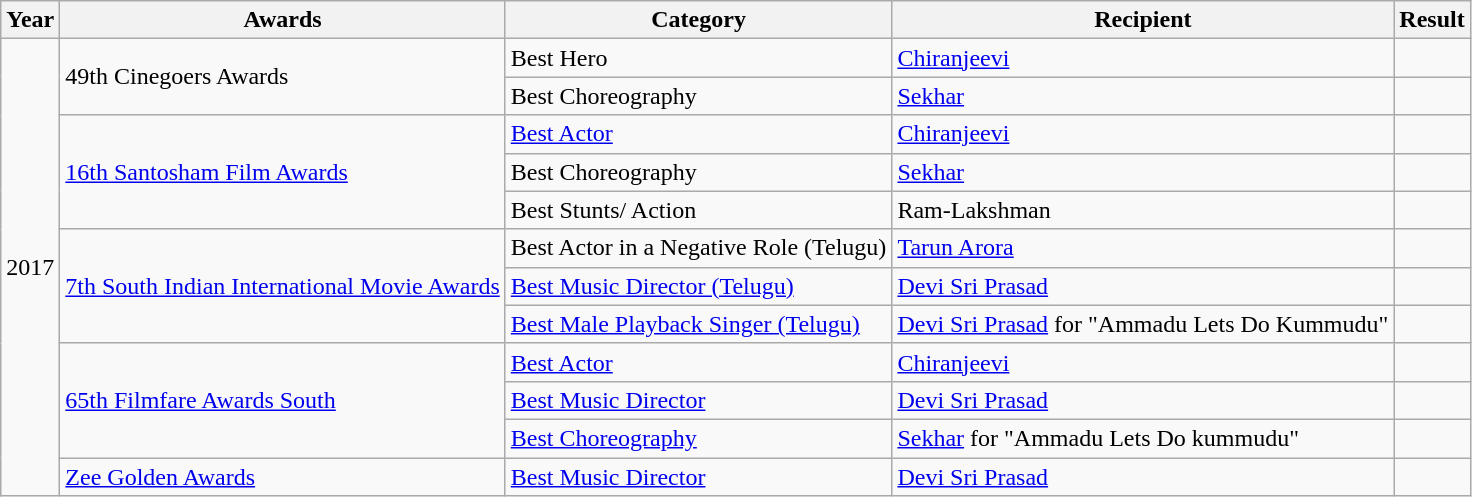<table class="wikitable">
<tr>
<th>Year</th>
<th>Awards</th>
<th>Category</th>
<th>Recipient</th>
<th>Result</th>
</tr>
<tr>
<td rowspan="12">2017</td>
<td rowspan="2">49th Cinegoers Awards</td>
<td>Best Hero</td>
<td><a href='#'>Chiranjeevi</a></td>
<td></td>
</tr>
<tr>
<td>Best Choreography</td>
<td><a href='#'>Sekhar</a></td>
<td></td>
</tr>
<tr>
<td rowspan="3"><a href='#'>16th Santosham Film Awards</a></td>
<td><a href='#'>Best Actor</a></td>
<td><a href='#'>Chiranjeevi</a></td>
<td></td>
</tr>
<tr>
<td>Best Choreography</td>
<td><a href='#'>Sekhar</a></td>
<td></td>
</tr>
<tr>
<td>Best Stunts/ Action</td>
<td>Ram-Lakshman</td>
<td></td>
</tr>
<tr>
<td rowspan="3"><a href='#'>7th South Indian International Movie Awards</a></td>
<td>Best Actor in a Negative Role (Telugu)</td>
<td><a href='#'>Tarun Arora</a></td>
<td></td>
</tr>
<tr>
<td><a href='#'>Best Music Director (Telugu)</a></td>
<td><a href='#'>Devi Sri Prasad</a></td>
<td></td>
</tr>
<tr>
<td><a href='#'>Best Male Playback Singer (Telugu)</a></td>
<td><a href='#'>Devi Sri Prasad</a> for "Ammadu Lets Do Kummudu"</td>
<td></td>
</tr>
<tr>
<td rowspan="3"><a href='#'>65th Filmfare Awards South</a></td>
<td><a href='#'>Best Actor</a></td>
<td><a href='#'>Chiranjeevi</a></td>
<td></td>
</tr>
<tr>
<td><a href='#'>Best Music Director</a></td>
<td><a href='#'>Devi Sri Prasad</a></td>
<td></td>
</tr>
<tr>
<td><a href='#'>Best Choreography</a></td>
<td><a href='#'>Sekhar</a> for "Ammadu Lets Do kummudu"</td>
<td></td>
</tr>
<tr>
<td rowspan="1"><a href='#'>Zee Golden Awards</a></td>
<td><a href='#'>Best Music Director</a></td>
<td><a href='#'>Devi Sri Prasad</a></td>
<td></td>
</tr>
</table>
